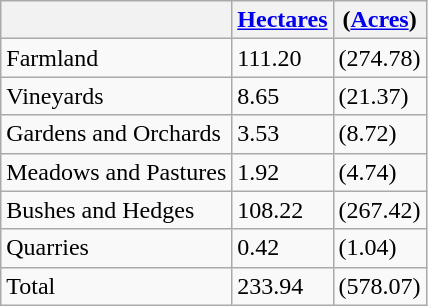<table class="wikitable">
<tr>
<th></th>
<th><a href='#'>Hectares</a></th>
<th>(<a href='#'>Acres</a>)</th>
</tr>
<tr>
<td>Farmland</td>
<td>111.20</td>
<td>(274.78)</td>
</tr>
<tr>
<td>Vineyards</td>
<td>8.65</td>
<td>(21.37)</td>
</tr>
<tr>
<td>Gardens and Orchards</td>
<td>3.53</td>
<td>(8.72)</td>
</tr>
<tr>
<td>Meadows and Pastures</td>
<td>1.92</td>
<td>(4.74)</td>
</tr>
<tr>
<td>Bushes and Hedges</td>
<td>108.22</td>
<td>(267.42)</td>
</tr>
<tr>
<td>Quarries</td>
<td>0.42</td>
<td>(1.04)</td>
</tr>
<tr>
<td>Total</td>
<td>233.94</td>
<td>(578.07)</td>
</tr>
</table>
